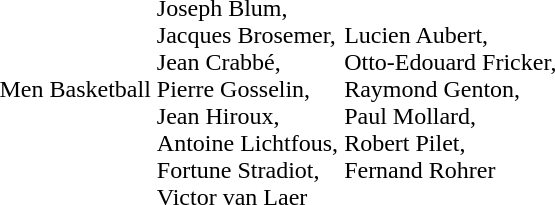<table>
<tr>
<td>Men Basketball</td>
<td><br>Joseph Blum,<br>Jacques Brosemer,<br>Jean Crabbé,<br>Pierre Gosselin,<br>Jean Hiroux,<br>Antoine Lichtfous,<br>Fortune Stradiot,<br>Victor van Laer</td>
<td><br>Lucien Aubert,<br>Otto-Edouard Fricker,<br>Raymond Genton,<br>Paul Mollard,<br>Robert Pilet,<br>Fernand Rohrer</td>
</tr>
</table>
